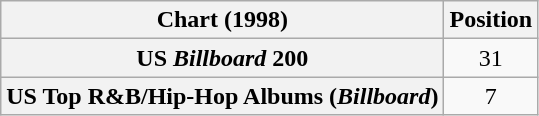<table class="wikitable sortable plainrowheaders" style="text-align:center">
<tr>
<th scope="col">Chart (1998)</th>
<th scope="col">Position</th>
</tr>
<tr>
<th scope="row">US <em>Billboard</em> 200</th>
<td>31</td>
</tr>
<tr>
<th scope="row">US Top R&B/Hip-Hop Albums (<em>Billboard</em>)</th>
<td>7</td>
</tr>
</table>
